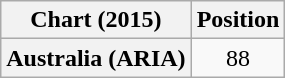<table class="wikitable plainrowheaders" style="text-align:center">
<tr>
<th scope="col">Chart (2015)</th>
<th scope="col">Position</th>
</tr>
<tr>
<th scope="row">Australia (ARIA)</th>
<td>88</td>
</tr>
</table>
